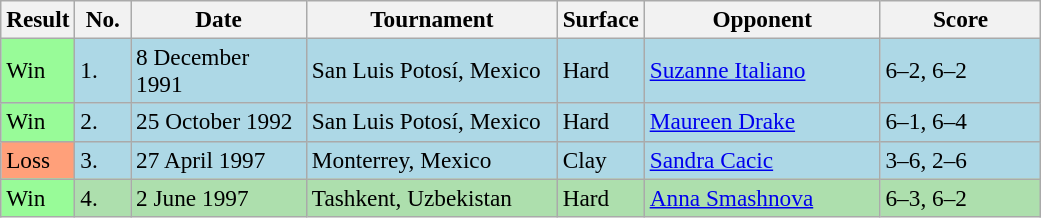<table class="sortable wikitable" style="font-size:97%;">
<tr>
<th style="width:40px">Result</th>
<th style="width:30px">No.</th>
<th style="width:110px">Date</th>
<th style="width:160px">Tournament</th>
<th style="width:50px">Surface</th>
<th style="width:150px">Opponent</th>
<th style="width:100px" class="unsortable">Score</th>
</tr>
<tr style="background:lightblue;">
<td style="background:#98fb98;">Win</td>
<td>1.</td>
<td>8 December 1991</td>
<td>San Luis Potosí, Mexico</td>
<td>Hard</td>
<td> <a href='#'>Suzanne Italiano</a></td>
<td>6–2, 6–2</td>
</tr>
<tr style="background:lightblue;">
<td style="background:#98fb98;">Win</td>
<td>2.</td>
<td>25 October 1992</td>
<td>San Luis Potosí, Mexico</td>
<td>Hard</td>
<td> <a href='#'>Maureen Drake</a></td>
<td>6–1, 6–4</td>
</tr>
<tr style="background:lightblue;">
<td style="background:#ffa07a;">Loss</td>
<td>3.</td>
<td>27 April 1997</td>
<td>Monterrey, Mexico</td>
<td>Clay</td>
<td> <a href='#'>Sandra Cacic</a></td>
<td>3–6, 2–6</td>
</tr>
<tr style="background:#addfad;">
<td style="background:#98fb98;">Win</td>
<td>4.</td>
<td>2 June 1997</td>
<td>Tashkent, Uzbekistan</td>
<td>Hard</td>
<td> <a href='#'>Anna Smashnova</a></td>
<td>6–3, 6–2</td>
</tr>
</table>
